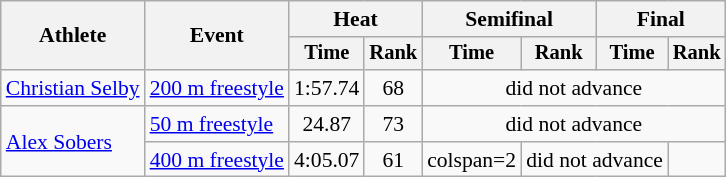<table class=wikitable style="font-size:90%">
<tr>
<th rowspan="2">Athlete</th>
<th rowspan="2">Event</th>
<th colspan="2">Heat</th>
<th colspan="2">Semifinal</th>
<th colspan="2">Final</th>
</tr>
<tr style="font-size:95%">
<th>Time</th>
<th>Rank</th>
<th>Time</th>
<th>Rank</th>
<th>Time</th>
<th>Rank</th>
</tr>
<tr align=center>
<td align=left><a href='#'>Christian Selby</a></td>
<td align=left><a href='#'>200 m freestyle</a></td>
<td>1:57.74</td>
<td>68</td>
<td colspan=4>did not advance</td>
</tr>
<tr align=center>
<td align=left rowspan=2><a href='#'>Alex Sobers</a></td>
<td align=left><a href='#'>50 m freestyle</a></td>
<td>24.87</td>
<td>73</td>
<td colspan=4>did not advance</td>
</tr>
<tr align=center>
<td align=left><a href='#'>400 m freestyle</a></td>
<td>4:05.07</td>
<td>61</td>
<td>colspan=2 </td>
<td colspan=2>did not advance</td>
</tr>
</table>
